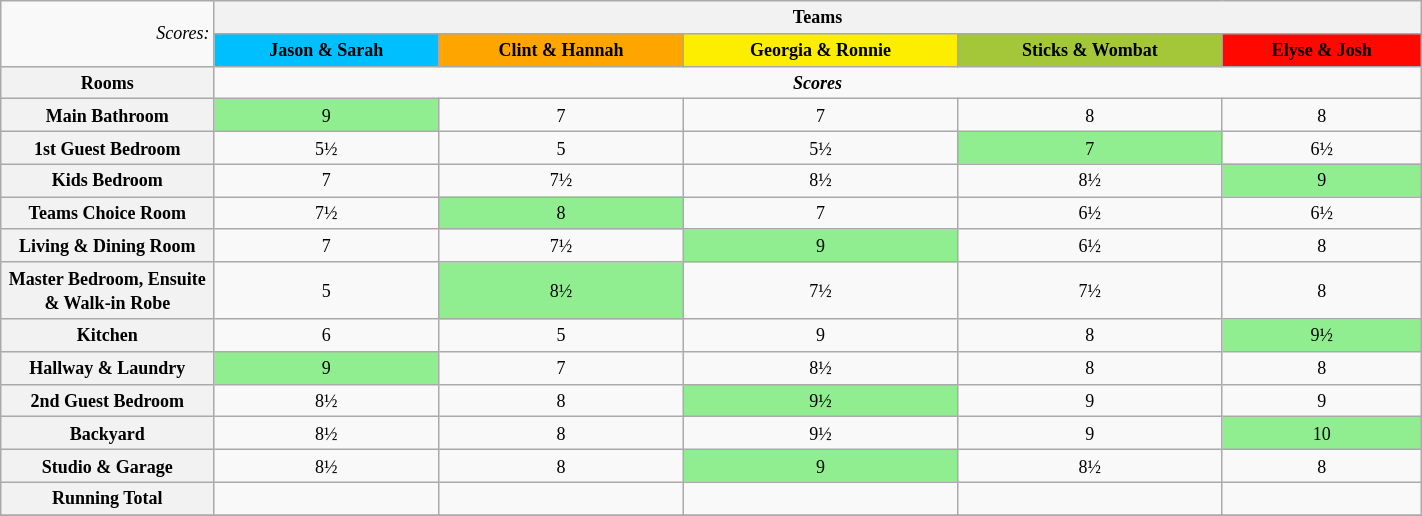<table class="wikitable" style="text-align: center; font-size: 9pt; line-height:16px; width:75%">
<tr>
<td style="width:15%; text-align:right;" rowspan="2"><em>Scores:</em></td>
<th colspan="5">Teams</th>
</tr>
<tr>
<th style="background:#00BFFF; color:black;"><strong>Jason & Sarah</strong></th>
<th style="background:orange; color:black;"><strong>Clint & Hannah</strong></th>
<th style="background:#FDEE00; color:black;"><strong>Georgia & Ronnie</strong></th>
<th style="background:#A4C639; color:black;"><strong>Sticks & Wombat</strong></th>
<th style="background:#FF0800; color:black;"><strong>Elyse & Josh</strong></th>
</tr>
<tr>
<th>Rooms</th>
<td colspan="5"><strong><em>Scores</em></strong></td>
</tr>
<tr>
<th>Main Bathroom</th>
<td bgcolor="lightgreen">9</td>
<td>7</td>
<td>7</td>
<td>8</td>
<td>8</td>
</tr>
<tr>
<th>1st Guest Bedroom</th>
<td>5½</td>
<td>5</td>
<td>5½</td>
<td bgcolor="lightgreen">7</td>
<td>6½</td>
</tr>
<tr>
<th>Kids Bedroom</th>
<td>7</td>
<td>7½</td>
<td>8½</td>
<td>8½</td>
<td bgcolor="lightgreen">9</td>
</tr>
<tr>
<th>Teams Choice Room</th>
<td>7½</td>
<td bgcolor="lightgreen">8</td>
<td>7</td>
<td>6½</td>
<td>6½</td>
</tr>
<tr>
<th>Living & Dining Room</th>
<td>7</td>
<td>7½</td>
<td bgcolor="lightgreen">9</td>
<td>6½</td>
<td>8</td>
</tr>
<tr>
<th>Master Bedroom, Ensuite & Walk-in Robe</th>
<td>5</td>
<td bgcolor="lightgreen">8½</td>
<td>7½</td>
<td>7½</td>
<td>8</td>
</tr>
<tr>
<th>Kitchen</th>
<td>6</td>
<td>5</td>
<td>9</td>
<td>8</td>
<td bgcolor="lightgreen">9½</td>
</tr>
<tr>
<th>Hallway & Laundry</th>
<td bgcolor="lightgreen">9</td>
<td>7</td>
<td>8½</td>
<td>8</td>
<td>8</td>
</tr>
<tr>
<th>2nd Guest Bedroom</th>
<td>8½</td>
<td>8</td>
<td bgcolor="lightgreen">9½</td>
<td>9</td>
<td>9</td>
</tr>
<tr>
<th>Backyard</th>
<td>8½</td>
<td>8</td>
<td>9½</td>
<td>9</td>
<td bgcolor="lightgreen">10</td>
</tr>
<tr>
<th>Studio & Garage</th>
<td>8½</td>
<td>8</td>
<td bgcolor="lightgreen">9</td>
<td>8½</td>
<td>8</td>
</tr>
<tr>
<th>Running Total</th>
<td></td>
<td></td>
<td></td>
<td></td>
<td></td>
</tr>
<tr>
</tr>
</table>
